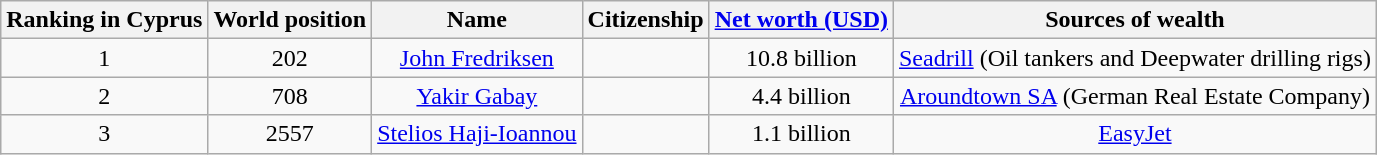<table class="wikitable sortable" style="width: auto; text-align: center;">
<tr>
<th>Ranking in Cyprus</th>
<th>World position</th>
<th>Name</th>
<th>Citizenship</th>
<th><a href='#'>Net worth (USD)</a></th>
<th>Sources of wealth</th>
</tr>
<tr>
<td>1</td>
<td>202</td>
<td><a href='#'>John Fredriksen</a></td>
<td> <br> </td>
<td>10.8 billion</td>
<td><a href='#'>Seadrill</a> (Oil tankers and Deepwater drilling rigs)</td>
</tr>
<tr>
<td>2</td>
<td>708</td>
<td><a href='#'>Yakir Gabay</a></td>
<td> <br> </td>
<td>4.4 billion</td>
<td><a href='#'>Aroundtown SA</a> (German Real Estate Company)</td>
</tr>
<tr>
<td>3</td>
<td>2557</td>
<td><a href='#'>Stelios Haji-Ioannou</a></td>
<td> <br> </td>
<td>1.1 billion</td>
<td><a href='#'>EasyJet</a></td>
</tr>
</table>
